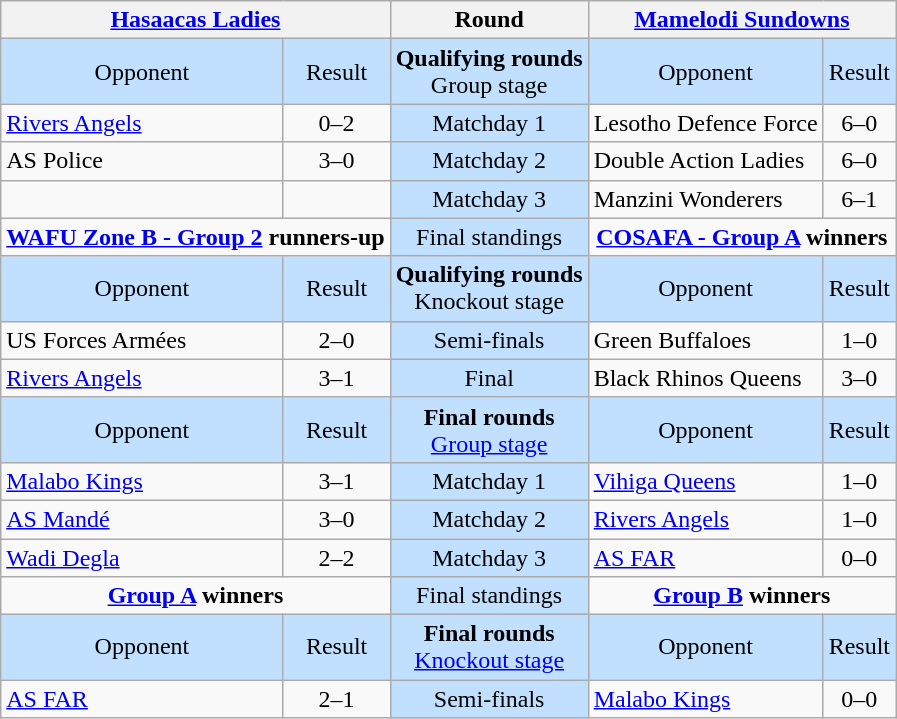<table class="wikitable" style="text-align:center">
<tr>
<th colspan="4"> <a href='#'>Hasaacas Ladies</a></th>
<th>Round</th>
<th colspan="4"> <a href='#'>Mamelodi Sundowns</a></th>
</tr>
<tr style="background:#C1E0FF">
<td>Opponent</td>
<td colspan="3">Result</td>
<td><strong>Qualifying rounds</strong><br>Group stage</td>
<td>Opponent</td>
<td colspan="3">Result</td>
</tr>
<tr>
<td style="text-align:left"> <a href='#'>Rivers Angels</a></td>
<td colspan="3">0–2</td>
<td style="background:#C1E0FF">Matchday 1</td>
<td style="text-align:left"> Lesotho Defence Force</td>
<td colspan="3">6–0</td>
</tr>
<tr>
<td style="text-align:left"> AS Police</td>
<td colspan="3">3–0</td>
<td style="background:#C1E0FF">Matchday 2</td>
<td style="text-align:left"> Double Action Ladies</td>
<td colspan="3">6–0</td>
</tr>
<tr>
<td style="text-align:left"></td>
<td colspan="3"></td>
<td style="background:#C1E0FF">Matchday 3</td>
<td style="text-align:left"> Manzini Wonderers</td>
<td colspan="3">6–1</td>
</tr>
<tr>
<td colspan="4" style="vertical-align:top"><strong><a href='#'>WAFU Zone B - Group 2</a> runners-up</strong><br><div>

</div></td>
<td style="background:#C1E0FF">Final standings</td>
<td colspan="4" style="vertical-align:top"><strong><a href='#'>COSAFA - Group A</a> winners</strong><br><div>

</div></td>
</tr>
<tr style="background:#C1E0FF">
<td>Opponent</td>
<td colspan="3">Result</td>
<td><strong>Qualifying rounds</strong><br>Knockout stage</td>
<td>Opponent</td>
<td colspan="3">Result</td>
</tr>
<tr>
<td style="text-align:left"> US Forces Armées</td>
<td colspan="3">2–0</td>
<td style="background:#C1E0FF">Semi-finals</td>
<td style="text-align:left"> Green Buffaloes</td>
<td colspan="3">1–0</td>
</tr>
<tr>
<td style="text-align:left"> <a href='#'>Rivers Angels</a></td>
<td colspan="3">3–1</td>
<td style="background:#C1E0FF">Final</td>
<td style="text-align:left"> Black Rhinos Queens</td>
<td colspan="3">3–0</td>
</tr>
<tr style="background:#C1E0FF">
<td>Opponent</td>
<td colspan="3">Result</td>
<td><strong>Final rounds</strong><br><a href='#'>Group stage</a></td>
<td>Opponent</td>
<td colspan="3">Result</td>
</tr>
<tr>
<td style="text-align:left"> <a href='#'>Malabo Kings</a></td>
<td colspan="3">3–1</td>
<td style="background:#C1E0FF">Matchday 1</td>
<td style="text-align:left"> <a href='#'>Vihiga Queens</a></td>
<td colspan="3">1–0</td>
</tr>
<tr>
<td style="text-align:left"> <a href='#'>AS Mandé</a></td>
<td colspan="3">3–0</td>
<td style="background:#C1E0FF">Matchday 2</td>
<td style="text-align:left"> <a href='#'>Rivers Angels</a></td>
<td colspan="3">1–0</td>
</tr>
<tr>
<td style="text-align:left"> <a href='#'>Wadi Degla</a></td>
<td colspan="3">2–2</td>
<td style="background:#C1E0FF">Matchday 3</td>
<td style="text-align:left"> <a href='#'>AS FAR</a></td>
<td colspan="3">0–0</td>
</tr>
<tr>
<td colspan="4" style="vertical-align:top"><strong><a href='#'>Group A</a> winners</strong><br><div></div></td>
<td style="background:#C1E0FF">Final standings</td>
<td colspan="4" style="vertical-align:top"><strong><a href='#'>Group B</a> winners</strong><br><div></div></td>
</tr>
<tr style="background:#C1E0FF">
<td>Opponent</td>
<td colspan="3">Result</td>
<td><strong>Final rounds</strong><br><a href='#'>Knockout stage</a></td>
<td>Opponent</td>
<td colspan="3">Result</td>
</tr>
<tr>
<td style="text-align:left"> <a href='#'>AS FAR</a></td>
<td colspan="3">2–1</td>
<td style="background:#C1E0FF">Semi-finals</td>
<td style="text-align:left"> <a href='#'>Malabo Kings</a></td>
<td colspan="3">0–0 </td>
</tr>
</table>
